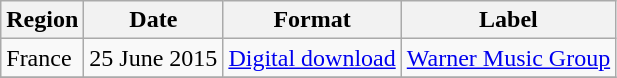<table class=wikitable>
<tr>
<th>Region</th>
<th>Date</th>
<th>Format</th>
<th>Label</th>
</tr>
<tr>
<td>France</td>
<td>25 June 2015</td>
<td><a href='#'>Digital download</a></td>
<td><a href='#'>Warner Music Group</a></td>
</tr>
<tr>
</tr>
</table>
